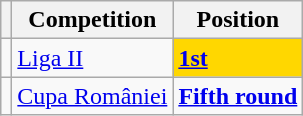<table class="wikitable">
<tr>
<th></th>
<th>Competition</th>
<th>Position</th>
</tr>
<tr>
<td></td>
<td><a href='#'>Liga II</a></td>
<td style="background:gold;"><strong><a href='#'>1st</a></strong></td>
</tr>
<tr>
<td></td>
<td><a href='#'>Cupa României</a></td>
<td><strong><a href='#'>Fifth round</a></strong></td>
</tr>
</table>
